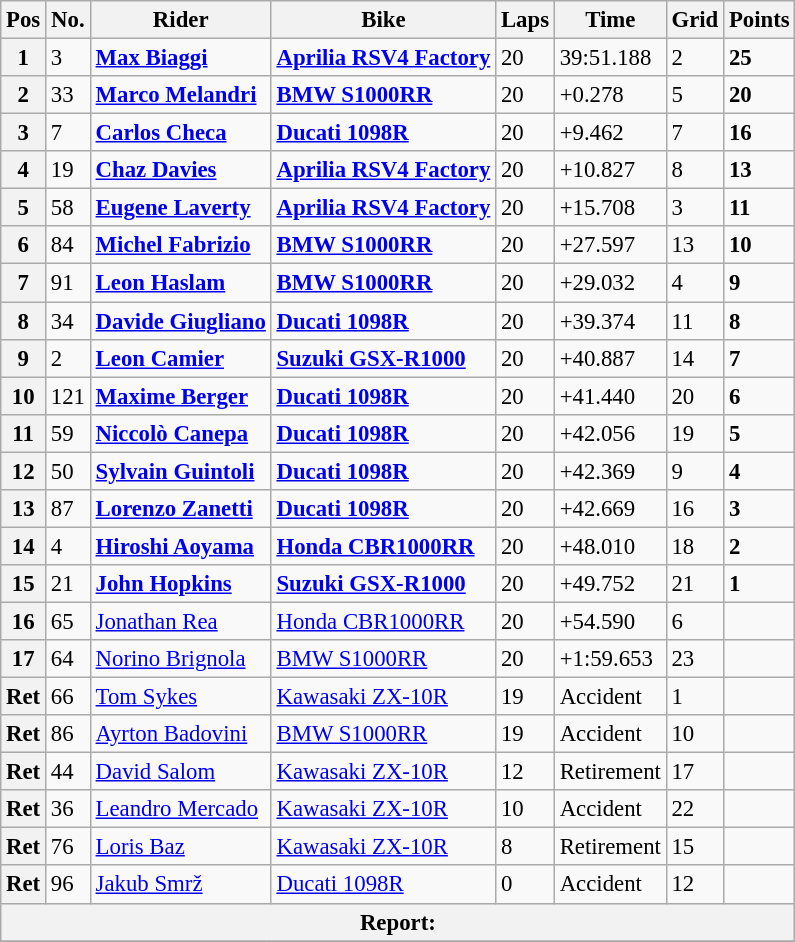<table class="wikitable" style="font-size: 95%;">
<tr>
<th>Pos</th>
<th>No.</th>
<th>Rider</th>
<th>Bike</th>
<th>Laps</th>
<th>Time</th>
<th>Grid</th>
<th>Points</th>
</tr>
<tr>
<th>1</th>
<td>3</td>
<td> <strong><a href='#'>Max Biaggi</a></strong></td>
<td><strong><a href='#'>Aprilia RSV4 Factory</a></strong></td>
<td>20</td>
<td>39:51.188</td>
<td>2</td>
<td><strong>25</strong></td>
</tr>
<tr>
<th>2</th>
<td>33</td>
<td> <strong><a href='#'>Marco Melandri</a></strong></td>
<td><strong><a href='#'>BMW S1000RR</a></strong></td>
<td>20</td>
<td>+0.278</td>
<td>5</td>
<td><strong>20</strong></td>
</tr>
<tr>
<th>3</th>
<td>7</td>
<td> <strong><a href='#'>Carlos Checa</a></strong></td>
<td><strong><a href='#'>Ducati 1098R</a></strong></td>
<td>20</td>
<td>+9.462</td>
<td>7</td>
<td><strong>16</strong></td>
</tr>
<tr>
<th>4</th>
<td>19</td>
<td> <strong><a href='#'>Chaz Davies</a></strong></td>
<td><strong><a href='#'>Aprilia RSV4 Factory</a></strong></td>
<td>20</td>
<td>+10.827</td>
<td>8</td>
<td><strong>13</strong></td>
</tr>
<tr>
<th>5</th>
<td>58</td>
<td> <strong><a href='#'>Eugene Laverty</a></strong></td>
<td><strong><a href='#'>Aprilia RSV4 Factory</a></strong></td>
<td>20</td>
<td>+15.708</td>
<td>3</td>
<td><strong>11</strong></td>
</tr>
<tr>
<th>6</th>
<td>84</td>
<td> <strong><a href='#'>Michel Fabrizio</a></strong></td>
<td><strong><a href='#'>BMW S1000RR</a></strong></td>
<td>20</td>
<td>+27.597</td>
<td>13</td>
<td><strong>10</strong></td>
</tr>
<tr>
<th>7</th>
<td>91</td>
<td> <strong><a href='#'>Leon Haslam</a></strong></td>
<td><strong><a href='#'>BMW S1000RR</a></strong></td>
<td>20</td>
<td>+29.032</td>
<td>4</td>
<td><strong>9</strong></td>
</tr>
<tr>
<th>8</th>
<td>34</td>
<td> <strong><a href='#'>Davide Giugliano</a></strong></td>
<td><strong><a href='#'>Ducati 1098R</a></strong></td>
<td>20</td>
<td>+39.374</td>
<td>11</td>
<td><strong>8</strong></td>
</tr>
<tr>
<th>9</th>
<td>2</td>
<td> <strong><a href='#'>Leon Camier</a></strong></td>
<td><strong><a href='#'>Suzuki GSX-R1000</a></strong></td>
<td>20</td>
<td>+40.887</td>
<td>14</td>
<td><strong>7</strong></td>
</tr>
<tr>
<th>10</th>
<td>121</td>
<td> <strong><a href='#'>Maxime Berger</a></strong></td>
<td><strong><a href='#'>Ducati 1098R</a></strong></td>
<td>20</td>
<td>+41.440</td>
<td>20</td>
<td><strong>6</strong></td>
</tr>
<tr>
<th>11</th>
<td>59</td>
<td> <strong><a href='#'>Niccolò Canepa</a></strong></td>
<td><strong><a href='#'>Ducati 1098R</a></strong></td>
<td>20</td>
<td>+42.056</td>
<td>19</td>
<td><strong>5</strong></td>
</tr>
<tr>
<th>12</th>
<td>50</td>
<td> <strong><a href='#'>Sylvain Guintoli</a></strong></td>
<td><strong><a href='#'>Ducati 1098R</a></strong></td>
<td>20</td>
<td>+42.369</td>
<td>9</td>
<td><strong>4</strong></td>
</tr>
<tr>
<th>13</th>
<td>87</td>
<td> <strong><a href='#'>Lorenzo Zanetti</a></strong></td>
<td><strong><a href='#'>Ducati 1098R</a></strong></td>
<td>20</td>
<td>+42.669</td>
<td>16</td>
<td><strong>3</strong></td>
</tr>
<tr>
<th>14</th>
<td>4</td>
<td> <strong><a href='#'>Hiroshi Aoyama</a></strong></td>
<td><strong><a href='#'>Honda CBR1000RR</a></strong></td>
<td>20</td>
<td>+48.010</td>
<td>18</td>
<td><strong>2</strong></td>
</tr>
<tr>
<th>15</th>
<td>21</td>
<td> <strong><a href='#'>John Hopkins</a></strong></td>
<td><strong><a href='#'>Suzuki GSX-R1000</a></strong></td>
<td>20</td>
<td>+49.752</td>
<td>21</td>
<td><strong>1</strong></td>
</tr>
<tr>
<th>16</th>
<td>65</td>
<td> <a href='#'>Jonathan Rea</a></td>
<td><a href='#'>Honda CBR1000RR</a></td>
<td>20</td>
<td>+54.590</td>
<td>6</td>
<td></td>
</tr>
<tr>
<th>17</th>
<td>64</td>
<td> <a href='#'>Norino Brignola</a></td>
<td><a href='#'>BMW S1000RR</a></td>
<td>20</td>
<td>+1:59.653</td>
<td>23</td>
<td></td>
</tr>
<tr>
<th>Ret</th>
<td>66</td>
<td> <a href='#'>Tom Sykes</a></td>
<td><a href='#'>Kawasaki ZX-10R</a></td>
<td>19</td>
<td>Accident</td>
<td>1</td>
<td></td>
</tr>
<tr>
<th>Ret</th>
<td>86</td>
<td> <a href='#'>Ayrton Badovini</a></td>
<td><a href='#'>BMW S1000RR</a></td>
<td>19</td>
<td>Accident</td>
<td>10</td>
<td></td>
</tr>
<tr>
<th>Ret</th>
<td>44</td>
<td> <a href='#'>David Salom</a></td>
<td><a href='#'>Kawasaki ZX-10R</a></td>
<td>12</td>
<td>Retirement</td>
<td>17</td>
<td></td>
</tr>
<tr>
<th>Ret</th>
<td>36</td>
<td> <a href='#'>Leandro Mercado</a></td>
<td><a href='#'>Kawasaki ZX-10R</a></td>
<td>10</td>
<td>Accident</td>
<td>22</td>
<td></td>
</tr>
<tr>
<th>Ret</th>
<td>76</td>
<td> <a href='#'>Loris Baz</a></td>
<td><a href='#'>Kawasaki ZX-10R</a></td>
<td>8</td>
<td>Retirement</td>
<td>15</td>
<td></td>
</tr>
<tr>
<th>Ret</th>
<td>96</td>
<td> <a href='#'>Jakub Smrž</a></td>
<td><a href='#'>Ducati 1098R</a></td>
<td>0</td>
<td>Accident</td>
<td>12</td>
<td></td>
</tr>
<tr>
<th colspan=8>Report: </th>
</tr>
<tr>
</tr>
</table>
